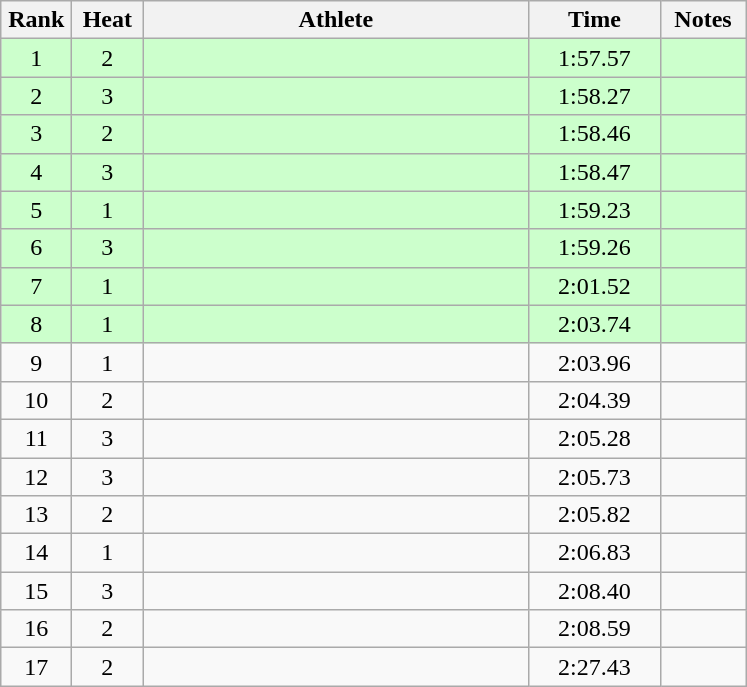<table class="wikitable" style="text-align:center">
<tr>
<th width=40>Rank</th>
<th width=40>Heat</th>
<th width=250>Athlete</th>
<th width=80>Time</th>
<th width=50>Notes</th>
</tr>
<tr bgcolor=ccffcc>
<td>1</td>
<td>2</td>
<td align=left></td>
<td>1:57.57</td>
<td></td>
</tr>
<tr bgcolor=ccffcc>
<td>2</td>
<td>3</td>
<td align=left></td>
<td>1:58.27</td>
<td></td>
</tr>
<tr bgcolor=ccffcc>
<td>3</td>
<td>2</td>
<td align=left></td>
<td>1:58.46</td>
<td></td>
</tr>
<tr bgcolor=ccffcc>
<td>4</td>
<td>3</td>
<td align=left></td>
<td>1:58.47</td>
<td></td>
</tr>
<tr bgcolor=ccffcc>
<td>5</td>
<td>1</td>
<td align=left></td>
<td>1:59.23</td>
<td></td>
</tr>
<tr bgcolor=ccffcc>
<td>6</td>
<td>3</td>
<td align=left></td>
<td>1:59.26</td>
<td></td>
</tr>
<tr bgcolor=ccffcc>
<td>7</td>
<td>1</td>
<td align=left></td>
<td>2:01.52</td>
<td></td>
</tr>
<tr bgcolor=ccffcc>
<td>8</td>
<td>1</td>
<td align=left></td>
<td>2:03.74</td>
<td></td>
</tr>
<tr>
<td>9</td>
<td>1</td>
<td align=left></td>
<td>2:03.96</td>
<td></td>
</tr>
<tr>
<td>10</td>
<td>2</td>
<td align=left></td>
<td>2:04.39</td>
<td></td>
</tr>
<tr>
<td>11</td>
<td>3</td>
<td align=left></td>
<td>2:05.28</td>
<td></td>
</tr>
<tr>
<td>12</td>
<td>3</td>
<td align=left></td>
<td>2:05.73</td>
<td></td>
</tr>
<tr>
<td>13</td>
<td>2</td>
<td align=left></td>
<td>2:05.82</td>
<td></td>
</tr>
<tr>
<td>14</td>
<td>1</td>
<td align=left></td>
<td>2:06.83</td>
<td></td>
</tr>
<tr>
<td>15</td>
<td>3</td>
<td align=left></td>
<td>2:08.40</td>
<td></td>
</tr>
<tr>
<td>16</td>
<td>2</td>
<td align=left></td>
<td>2:08.59</td>
<td></td>
</tr>
<tr>
<td>17</td>
<td>2</td>
<td align=left></td>
<td>2:27.43</td>
<td></td>
</tr>
</table>
